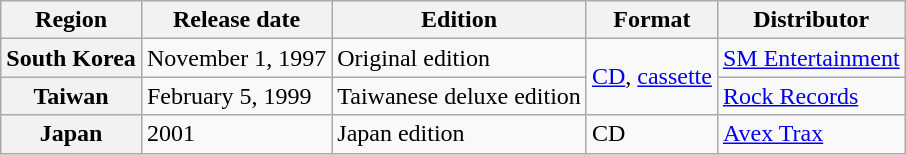<table class="wikitable plainrowheaders">
<tr>
<th>Region</th>
<th>Release date</th>
<th>Edition</th>
<th>Format</th>
<th>Distributor</th>
</tr>
<tr>
<th scope="row">South Korea</th>
<td>November 1, 1997</td>
<td>Original edition</td>
<td rowspan="2"><a href='#'>CD</a>, <a href='#'>cassette</a></td>
<td><a href='#'>SM Entertainment</a></td>
</tr>
<tr>
<th scope="row">Taiwan</th>
<td>February 5, 1999</td>
<td>Taiwanese deluxe edition</td>
<td><a href='#'>Rock Records</a></td>
</tr>
<tr>
<th scope="row">Japan</th>
<td>2001</td>
<td>Japan edition</td>
<td>CD</td>
<td><a href='#'>Avex Trax</a></td>
</tr>
</table>
